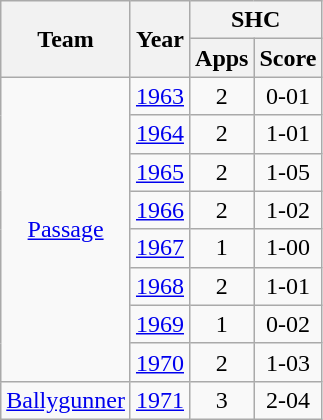<table class="wikitable" style="text-align:center">
<tr>
<th rowspan="2">Team</th>
<th rowspan="2">Year</th>
<th colspan="2">SHC</th>
</tr>
<tr>
<th>Apps</th>
<th>Score</th>
</tr>
<tr>
<td rowspan="8"><a href='#'>Passage</a></td>
<td><a href='#'>1963</a></td>
<td>2</td>
<td>0-01</td>
</tr>
<tr>
<td><a href='#'>1964</a></td>
<td>2</td>
<td>1-01</td>
</tr>
<tr>
<td><a href='#'>1965</a></td>
<td>2</td>
<td>1-05</td>
</tr>
<tr>
<td><a href='#'>1966</a></td>
<td>2</td>
<td>1-02</td>
</tr>
<tr>
<td><a href='#'>1967</a></td>
<td>1</td>
<td>1-00</td>
</tr>
<tr>
<td><a href='#'>1968</a></td>
<td>2</td>
<td>1-01</td>
</tr>
<tr>
<td><a href='#'>1969</a></td>
<td>1</td>
<td>0-02</td>
</tr>
<tr>
<td><a href='#'>1970</a></td>
<td>2</td>
<td>1-03</td>
</tr>
<tr>
<td rowspan="1"><a href='#'>Ballygunner</a></td>
<td><a href='#'>1971</a></td>
<td>3</td>
<td>2-04</td>
</tr>
</table>
